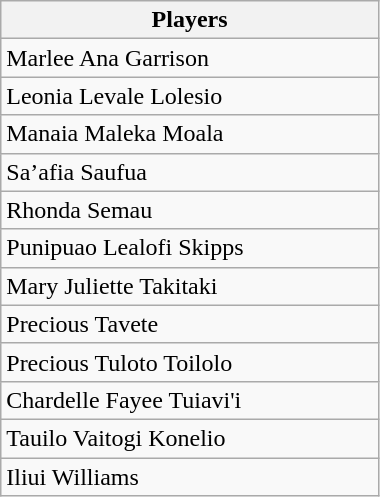<table class="wikitable" style="width:20%">
<tr>
<th>Players</th>
</tr>
<tr>
<td>Marlee Ana Garrison</td>
</tr>
<tr>
<td>Leonia Levale Lolesio</td>
</tr>
<tr>
<td>Manaia Maleka Moala</td>
</tr>
<tr>
<td>Sa’afia Saufua</td>
</tr>
<tr>
<td>Rhonda Semau</td>
</tr>
<tr>
<td>Punipuao Lealofi Skipps</td>
</tr>
<tr>
<td>Mary Juliette Takitaki</td>
</tr>
<tr>
<td>Precious Tavete</td>
</tr>
<tr>
<td>Precious Tuloto Toilolo</td>
</tr>
<tr>
<td>Chardelle Fayee Tuiavi'i</td>
</tr>
<tr>
<td>Tauilo Vaitogi Konelio</td>
</tr>
<tr>
<td>Iliui Williams</td>
</tr>
</table>
